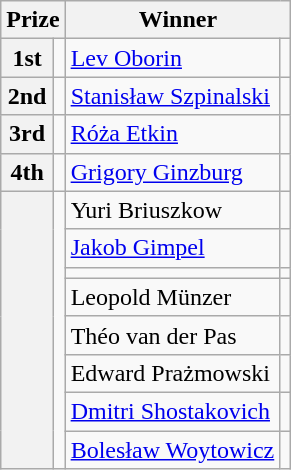<table class="wikitable">
<tr>
<th colspan="2">Prize</th>
<th colspan="2">Winner</th>
</tr>
<tr>
<th>1st</th>
<td></td>
<td><a href='#'>Lev Oborin</a></td>
<td></td>
</tr>
<tr>
<th>2nd</th>
<td></td>
<td><a href='#'>Stanisław Szpinalski</a></td>
<td></td>
</tr>
<tr>
<th>3rd</th>
<td></td>
<td><a href='#'>Róża Etkin</a></td>
<td></td>
</tr>
<tr>
<th>4th</th>
<td></td>
<td><a href='#'>Grigory Ginzburg</a></td>
<td></td>
</tr>
<tr>
<th rowspan="8"></th>
<td rowspan="8"></td>
<td>Yuri Briuszkow</td>
<td></td>
</tr>
<tr>
<td><a href='#'>Jakob Gimpel</a></td>
<td></td>
</tr>
<tr>
<td></td>
<td></td>
</tr>
<tr>
<td>Leopold Münzer</td>
<td></td>
</tr>
<tr>
<td>Théo van der Pas</td>
<td></td>
</tr>
<tr>
<td>Edward Prażmowski</td>
<td></td>
</tr>
<tr>
<td><a href='#'>Dmitri Shostakovich</a></td>
<td></td>
</tr>
<tr>
<td><a href='#'>Bolesław Woytowicz</a></td>
<td></td>
</tr>
</table>
